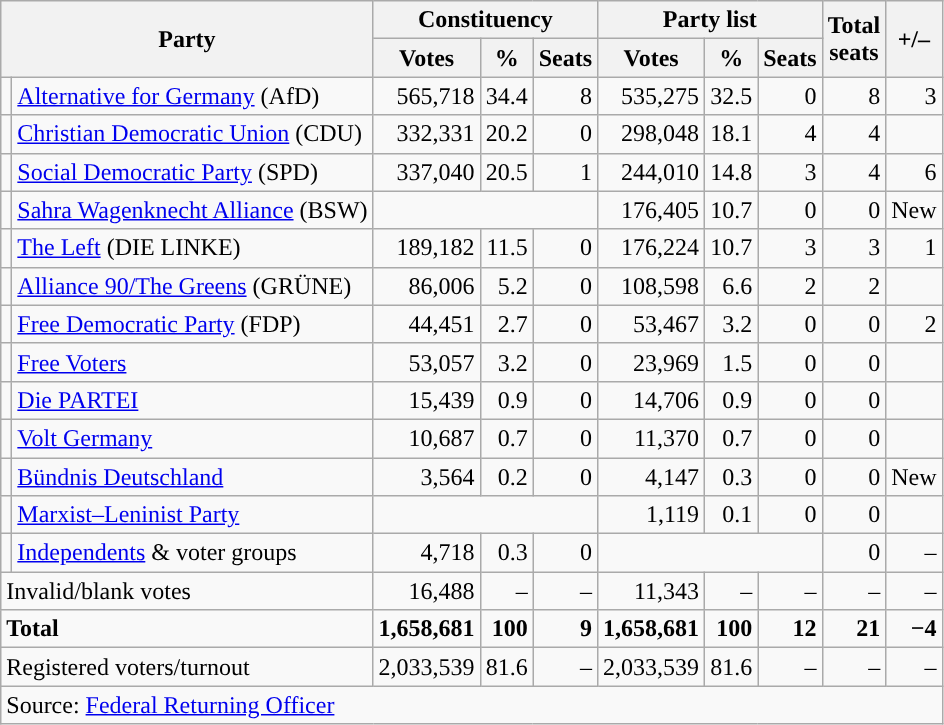<table class="wikitable" style="text-align:right">
<tr>
<th colspan="2" rowspan="2">Party</th>
<th colspan="3">Constituency</th>
<th colspan="3">Party list</th>
<th rowspan="2">Total<br>seats</th>
<th rowspan="2">+/–</th>
</tr>
<tr>
<th>Votes</th>
<th>%</th>
<th>Seats</th>
<th>Votes</th>
<th>%</th>
<th>Seats</th>
</tr>
<tr>
<td></td>
<td align="left"><a href='#'>Alternative for Germany</a> (AfD)</td>
<td>565,718</td>
<td>34.4</td>
<td>8</td>
<td>535,275</td>
<td>32.5</td>
<td>0</td>
<td>8</td>
<td> 3</td>
</tr>
<tr>
<td></td>
<td align="left"><a href='#'>Christian Democratic Union</a> (CDU)</td>
<td>332,331</td>
<td>20.2</td>
<td>0</td>
<td>298,048</td>
<td>18.1</td>
<td>4</td>
<td>4</td>
<td></td>
</tr>
<tr>
<td></td>
<td align="left"><a href='#'>Social Democratic Party</a> (SPD)</td>
<td>337,040</td>
<td>20.5</td>
<td>1</td>
<td>244,010</td>
<td>14.8</td>
<td>3</td>
<td>4</td>
<td> 6</td>
</tr>
<tr>
<td style="background-color:"></td>
<td align="left"><a href='#'>Sahra Wagenknecht Alliance</a> (BSW)</td>
<td colspan="3"></td>
<td>176,405</td>
<td>10.7</td>
<td>0</td>
<td>0</td>
<td>New</td>
</tr>
<tr>
<td></td>
<td align="left"><a href='#'>The Left</a> (DIE LINKE)</td>
<td>189,182</td>
<td>11.5</td>
<td>0</td>
<td>176,224</td>
<td>10.7</td>
<td>3</td>
<td>3</td>
<td> 1</td>
</tr>
<tr>
<td></td>
<td align="left"><a href='#'>Alliance 90/The Greens</a> (GRÜNE)</td>
<td>86,006</td>
<td>5.2</td>
<td>0</td>
<td>108,598</td>
<td>6.6</td>
<td>2</td>
<td>2</td>
<td></td>
</tr>
<tr>
<td></td>
<td align="left"><a href='#'>Free Democratic Party</a> (FDP)</td>
<td>44,451</td>
<td>2.7</td>
<td>0</td>
<td>53,467</td>
<td>3.2</td>
<td>0</td>
<td>0</td>
<td> 2</td>
</tr>
<tr>
<td style="background-color:"></td>
<td align="left"><a href='#'>Free Voters</a></td>
<td>53,057</td>
<td>3.2</td>
<td>0</td>
<td>23,969</td>
<td>1.5</td>
<td>0</td>
<td>0</td>
<td></td>
</tr>
<tr>
<td style="background-color:"></td>
<td align="left"><a href='#'>Die PARTEI</a></td>
<td>15,439</td>
<td>0.9</td>
<td>0</td>
<td>14,706</td>
<td>0.9</td>
<td>0</td>
<td>0</td>
<td></td>
</tr>
<tr>
<td style="background-color:"></td>
<td align="left"><a href='#'>Volt Germany</a></td>
<td>10,687</td>
<td>0.7</td>
<td>0</td>
<td>11,370</td>
<td>0.7</td>
<td>0</td>
<td>0</td>
<td></td>
</tr>
<tr>
<td style="background-color:"></td>
<td align="left"><a href='#'>Bündnis Deutschland</a></td>
<td>3,564</td>
<td>0.2</td>
<td>0</td>
<td>4,147</td>
<td>0.3</td>
<td>0</td>
<td>0</td>
<td>New</td>
</tr>
<tr>
<td style="background-color:"></td>
<td align="left"><a href='#'>Marxist–Leninist Party</a></td>
<td colspan="3"></td>
<td>1,119</td>
<td>0.1</td>
<td>0</td>
<td>0</td>
<td></td>
</tr>
<tr>
<td style="background-color:"></td>
<td align="left"><a href='#'>Independents</a> & voter groups</td>
<td>4,718</td>
<td>0.3</td>
<td>0</td>
<td colspan="3"></td>
<td>0</td>
<td>–</td>
</tr>
<tr>
<td colspan="2" align="left">Invalid/blank votes</td>
<td>16,488</td>
<td>–</td>
<td>–</td>
<td>11,343</td>
<td>–</td>
<td>–</td>
<td>–</td>
<td>–</td>
</tr>
<tr>
<td colspan="2" align="left"><strong>Total</strong></td>
<td><strong>1,658,681</strong></td>
<td><strong>100</strong></td>
<td><strong>9</strong></td>
<td><strong>1,658,681</strong></td>
<td><strong>100</strong></td>
<td><strong>12</strong></td>
<td><strong>21</strong></td>
<td><strong>−4</strong></td>
</tr>
<tr>
<td colspan="2" align="left">Registered voters/turnout</td>
<td>2,033,539</td>
<td>81.6</td>
<td>–</td>
<td>2,033,539</td>
<td>81.6</td>
<td>–</td>
<td>–</td>
<td>–</td>
</tr>
<tr>
<td colspan="10" align="left">Source: <a href='#'>Federal Returning Officer</a></td>
</tr>
</table>
